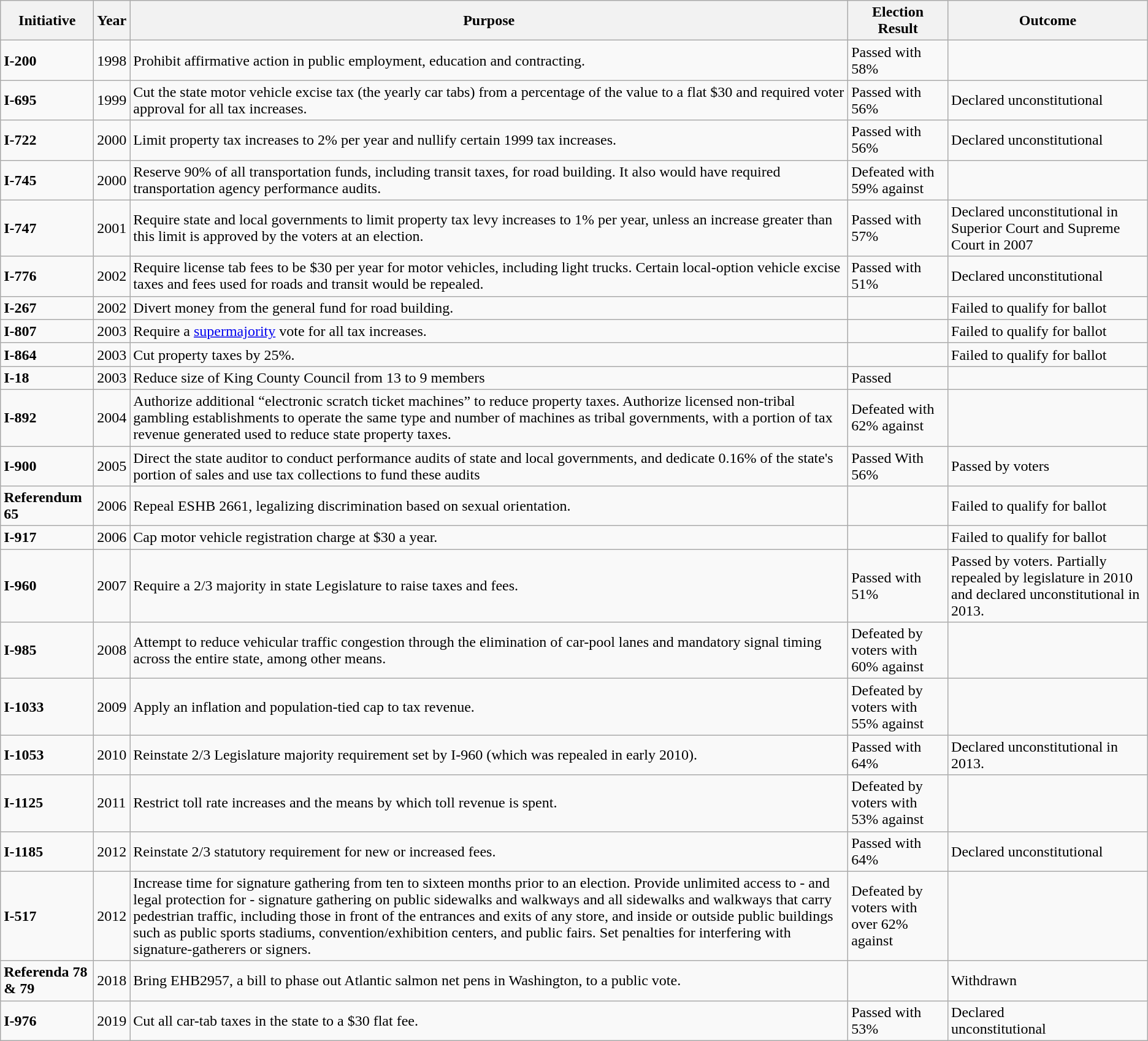<table class="wikitable sortable">
<tr>
<th>Initiative</th>
<th>Year</th>
<th>Purpose</th>
<th>Election Result</th>
<th>Outcome</th>
</tr>
<tr>
<td><strong>I-200</strong></td>
<td>1998</td>
<td>Prohibit affirmative action in public employment, education and contracting.</td>
<td>Passed with 58%</td>
<td></td>
</tr>
<tr>
<td><strong>I-695</strong></td>
<td>1999</td>
<td>Cut the state motor vehicle excise tax (the yearly car tabs) from a percentage of the value to a flat $30 and required voter approval for all tax increases.</td>
<td>Passed with 56%</td>
<td>Declared unconstitutional</td>
</tr>
<tr>
<td><strong>I-722</strong></td>
<td>2000</td>
<td>Limit property tax increases to 2% per year and nullify certain 1999 tax increases.</td>
<td>Passed with 56%</td>
<td>Declared unconstitutional</td>
</tr>
<tr>
<td><strong>I-745</strong></td>
<td>2000</td>
<td>Reserve 90% of all transportation funds, including transit taxes, for road building. It also would have required transportation agency performance audits.</td>
<td>Defeated with 59% against</td>
<td></td>
</tr>
<tr>
<td><strong>I-747</strong></td>
<td>2001</td>
<td>Require state and local governments to limit property tax levy increases to 1% per year, unless an increase greater than this limit is approved by the voters at an election.</td>
<td>Passed with 57%</td>
<td>Declared unconstitutional in Superior Court and Supreme Court in 2007</td>
</tr>
<tr>
<td><strong>I-776</strong></td>
<td>2002</td>
<td>Require license tab fees to be $30 per year for motor vehicles, including light trucks. Certain local-option vehicle excise taxes and fees used for roads and transit would be repealed.</td>
<td>Passed with 51%</td>
<td>Declared unconstitutional</td>
</tr>
<tr>
<td><strong>I-267</strong></td>
<td>2002</td>
<td>Divert money from the general fund for road building.</td>
<td></td>
<td>Failed to qualify for ballot</td>
</tr>
<tr>
<td><strong>I-807</strong></td>
<td>2003</td>
<td>Require a <a href='#'>supermajority</a> vote for all tax increases.</td>
<td></td>
<td>Failed to qualify for ballot</td>
</tr>
<tr>
<td><strong>I-864</strong></td>
<td>2003</td>
<td>Cut property taxes by 25%.</td>
<td></td>
<td>Failed to qualify for ballot</td>
</tr>
<tr>
<td><strong>I-18</strong></td>
<td>2003</td>
<td>Reduce size of King County Council from 13 to 9 members</td>
<td>Passed</td>
<td></td>
</tr>
<tr>
<td><strong>I-892</strong></td>
<td>2004</td>
<td>Authorize additional “electronic scratch ticket machines” to reduce property taxes. Authorize licensed non-tribal gambling establishments to operate the same type and number of machines as tribal governments, with a portion of tax revenue generated used to reduce state property taxes.</td>
<td>Defeated with 62% against</td>
<td></td>
</tr>
<tr>
<td><strong>I-900</strong></td>
<td>2005</td>
<td>Direct the state auditor to conduct performance audits of state and local governments, and dedicate 0.16% of the state's portion of sales and use tax collections to fund these audits</td>
<td>Passed With 56%</td>
<td>Passed by voters</td>
</tr>
<tr>
<td><strong>Referendum 65</strong></td>
<td>2006</td>
<td>Repeal ESHB 2661, legalizing discrimination based on sexual orientation.</td>
<td></td>
<td>Failed to qualify for ballot</td>
</tr>
<tr>
<td><strong>I-917</strong></td>
<td>2006</td>
<td>Cap motor vehicle registration charge at $30 a year.</td>
<td></td>
<td>Failed to qualify for ballot</td>
</tr>
<tr>
<td><strong>I-960</strong></td>
<td>2007</td>
<td>Require a 2/3 majority in state Legislature to raise taxes and fees.</td>
<td>Passed with 51%</td>
<td>Passed by voters. Partially repealed by legislature in 2010 and declared unconstitutional in 2013.</td>
</tr>
<tr>
<td><strong>I-985</strong></td>
<td>2008</td>
<td>Attempt to reduce vehicular traffic congestion through the elimination of car-pool lanes and mandatory signal timing across the entire state, among other means.</td>
<td>Defeated by voters with 60% against</td>
<td></td>
</tr>
<tr>
<td><strong>I-1033</strong></td>
<td>2009</td>
<td>Apply an inflation and population-tied cap to tax revenue.</td>
<td>Defeated by voters with 55% against</td>
<td></td>
</tr>
<tr>
<td><strong>I-1053</strong></td>
<td>2010</td>
<td>Reinstate 2/3 Legislature majority requirement set by I-960 (which was repealed in early 2010).</td>
<td>Passed with 64%</td>
<td>Declared unconstitutional in 2013.</td>
</tr>
<tr>
<td><strong>I-1125</strong></td>
<td>2011</td>
<td>Restrict toll rate increases and the means by which toll revenue is spent.</td>
<td>Defeated by voters with 53% against</td>
<td></td>
</tr>
<tr>
<td><strong>I-1185</strong></td>
<td>2012</td>
<td>Reinstate 2/3 statutory requirement for new or increased fees.</td>
<td>Passed with 64%</td>
<td>Declared unconstitutional</td>
</tr>
<tr>
<td><strong>I-517</strong></td>
<td>2012</td>
<td>Increase time for signature gathering from ten to sixteen months prior to an election. Provide unlimited access to - and legal protection for - signature gathering on public sidewalks and walkways and all sidewalks and walkways that carry pedestrian traffic, including those in front of the entrances and exits of any store, and inside or outside public buildings such as public sports stadiums, convention/exhibition centers, and public fairs. Set penalties for interfering with signature-gatherers or signers.</td>
<td>Defeated by voters with over 62% against</td>
<td></td>
</tr>
<tr>
<td><strong>Referenda 78 & 79</strong></td>
<td>2018</td>
<td>Bring EHB2957, a bill to phase out Atlantic salmon net pens in Washington, to a public vote.</td>
<td></td>
<td>Withdrawn</td>
</tr>
<tr>
<td><strong>I-976</strong></td>
<td>2019</td>
<td>Cut all car-tab taxes in the state to a $30 flat fee.</td>
<td>Passed with 53%</td>
<td>Declared<br>unconstitutional</td>
</tr>
</table>
